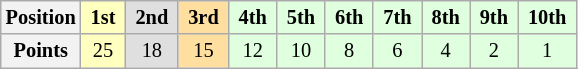<table class="wikitable" style="font-size:85%; text-align:center">
<tr>
<th>Position</th>
<td style="background:#ffffbf;"> <strong>1st</strong> </td>
<td style="background:#dfdfdf;"> <strong>2nd</strong> </td>
<td style="background:#ffdf9f;"> <strong>3rd</strong> </td>
<td style="background:#dfffdf;"> <strong>4th</strong> </td>
<td style="background:#dfffdf;"> <strong>5th</strong> </td>
<td style="background:#dfffdf;"> <strong>6th</strong> </td>
<td style="background:#dfffdf;"> <strong>7th</strong> </td>
<td style="background:#dfffdf;"> <strong>8th</strong> </td>
<td style="background:#dfffdf;"> <strong>9th</strong> </td>
<td style="background:#dfffdf;"> <strong>10th</strong> </td>
</tr>
<tr>
<th>Points</th>
<td style="background:#ffffbf;">25</td>
<td style="background:#dfdfdf;">18</td>
<td style="background:#ffdf9f;">15</td>
<td style="background:#dfffdf;">12</td>
<td style="background:#dfffdf;">10</td>
<td style="background:#dfffdf;">8</td>
<td style="background:#dfffdf;">6</td>
<td style="background:#dfffdf;">4</td>
<td style="background:#dfffdf;">2</td>
<td style="background:#dfffdf;">1</td>
</tr>
</table>
